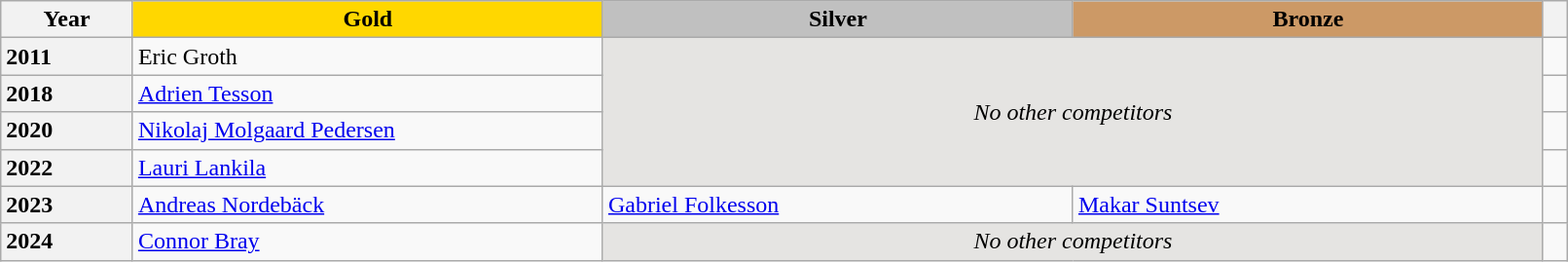<table class="wikitable unsortable" style="text-align:left; width:85%">
<tr>
<th scope="col" style="text-align:center">Year</th>
<td scope="col" style="text-align:center; width:30%; background:gold"><strong>Gold</strong></td>
<td scope="col" style="text-align:center; width:30%; background:silver"><strong>Silver</strong></td>
<td scope="col" style="text-align:center; width:30%; background:#c96"><strong>Bronze</strong></td>
<th scope="col" style="text-align:center"></th>
</tr>
<tr>
<th scope="row" style="text-align:left">2011</th>
<td> Eric Groth</td>
<td colspan="2" rowspan="4" align="center" bgcolor="e5e4e2"><em>No other competitors</em></td>
<td></td>
</tr>
<tr>
<th scope="row" style="text-align:left">2018</th>
<td> <a href='#'>Adrien Tesson</a></td>
<td></td>
</tr>
<tr>
<th scope="row" style="text-align:left">2020</th>
<td> <a href='#'>Nikolaj Molgaard Pedersen</a></td>
<td></td>
</tr>
<tr>
<th scope="row" style="text-align:left">2022</th>
<td> <a href='#'>Lauri Lankila</a></td>
<td></td>
</tr>
<tr>
<th scope="row" style="text-align:left">2023</th>
<td> <a href='#'>Andreas Nordebäck</a></td>
<td> <a href='#'>Gabriel Folkesson</a></td>
<td> <a href='#'>Makar Suntsev</a></td>
<td></td>
</tr>
<tr>
<th scope="row" style="text-align:left">2024</th>
<td> <a href='#'>Connor Bray</a></td>
<td colspan="2" align="center" bgcolor="e5e4e2"><em>No other competitors</em></td>
<td></td>
</tr>
</table>
